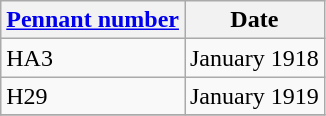<table class="wikitable" style="text-align:left">
<tr>
<th scope="col"><a href='#'>Pennant number</a></th>
<th>Date</th>
</tr>
<tr>
<td scope="row">HA3</td>
<td>January 1918</td>
</tr>
<tr>
<td scope="row">H29</td>
<td>January 1919</td>
</tr>
<tr>
</tr>
</table>
